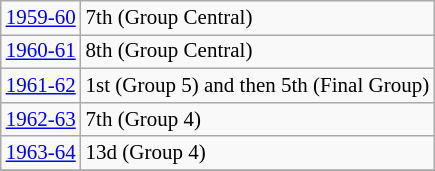<table class ="wikitable" style="font-size:14px;">
<tr>
<td><a href='#'>1959-60</a></td>
<td>7th (Group Central)</td>
</tr>
<tr>
<td><a href='#'>1960-61</a></td>
<td>8th (Group Central)</td>
</tr>
<tr>
<td><a href='#'>1961-62</a></td>
<td>1st (Group 5) and then 5th (Final Group)</td>
</tr>
<tr>
<td><a href='#'>1962-63</a></td>
<td>7th (Group 4)</td>
</tr>
<tr>
<td><a href='#'>1963-64</a></td>
<td>13d (Group 4)</td>
</tr>
<tr>
</tr>
</table>
